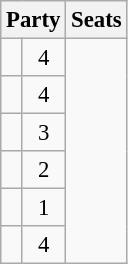<table class="wikitable" style="font-size: 95%;">
<tr>
<th colspan=2>Party</th>
<th>Seats</th>
</tr>
<tr>
<td></td>
<td align="center">4</td>
</tr>
<tr>
<td></td>
<td align="center">4</td>
</tr>
<tr>
<td></td>
<td align="center">3</td>
</tr>
<tr>
<td></td>
<td align="center">2</td>
</tr>
<tr>
<td></td>
<td align="center">1</td>
</tr>
<tr>
<td></td>
<td align="center">4</td>
</tr>
</table>
